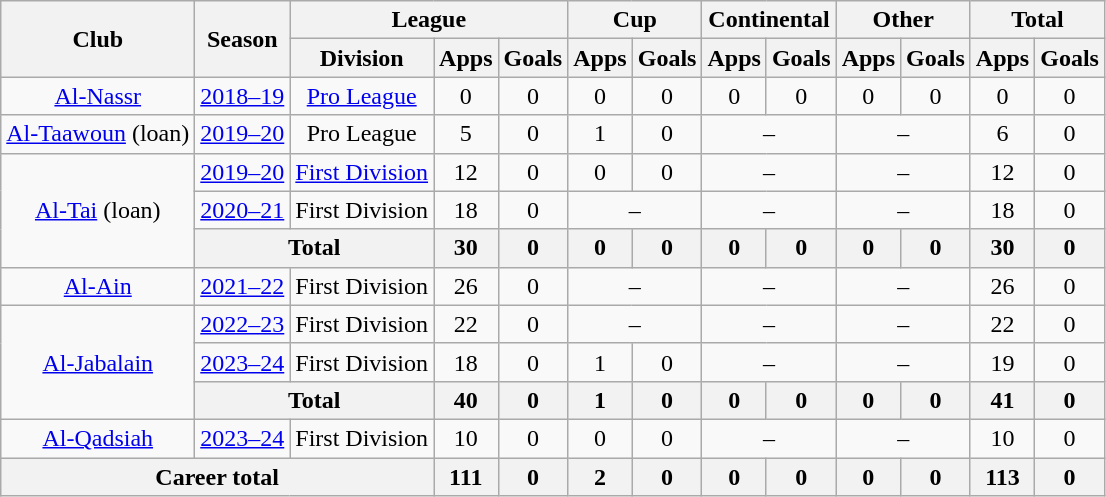<table class="wikitable" style="text-align: center">
<tr>
<th rowspan="2">Club</th>
<th rowspan="2">Season</th>
<th colspan="3">League</th>
<th colspan="2">Cup</th>
<th colspan="2">Continental</th>
<th colspan="2">Other</th>
<th colspan="2">Total</th>
</tr>
<tr>
<th>Division</th>
<th>Apps</th>
<th>Goals</th>
<th>Apps</th>
<th>Goals</th>
<th>Apps</th>
<th>Goals</th>
<th>Apps</th>
<th>Goals</th>
<th>Apps</th>
<th>Goals</th>
</tr>
<tr>
<td rowspan="1"><a href='#'>Al-Nassr</a></td>
<td><a href='#'>2018–19</a></td>
<td><a href='#'>Pro League</a></td>
<td>0</td>
<td>0</td>
<td>0</td>
<td>0</td>
<td>0</td>
<td>0</td>
<td>0</td>
<td>0</td>
<td>0</td>
<td>0</td>
</tr>
<tr>
<td rowspan="1"><a href='#'>Al-Taawoun</a> (loan)</td>
<td><a href='#'>2019–20</a></td>
<td>Pro League</td>
<td>5</td>
<td>0</td>
<td>1</td>
<td>0</td>
<td colspan="2">–</td>
<td colspan="2">–</td>
<td>6</td>
<td>0</td>
</tr>
<tr>
<td rowspan="3"><a href='#'>Al-Tai</a> (loan)</td>
<td><a href='#'>2019–20</a></td>
<td><a href='#'>First Division</a></td>
<td>12</td>
<td>0</td>
<td>0</td>
<td>0</td>
<td colspan="2">–</td>
<td colspan="2">–</td>
<td>12</td>
<td>0</td>
</tr>
<tr>
<td><a href='#'>2020–21</a></td>
<td>First Division</td>
<td>18</td>
<td>0</td>
<td colspan="2">–</td>
<td colspan="2">–</td>
<td colspan="2">–</td>
<td>18</td>
<td>0</td>
</tr>
<tr>
<th colspan=2>Total</th>
<th>30</th>
<th>0</th>
<th>0</th>
<th>0</th>
<th>0</th>
<th>0</th>
<th>0</th>
<th>0</th>
<th>30</th>
<th>0</th>
</tr>
<tr>
<td rowspan="1"><a href='#'>Al-Ain</a></td>
<td><a href='#'>2021–22</a></td>
<td>First Division</td>
<td>26</td>
<td>0</td>
<td colspan="2">–</td>
<td colspan="2">–</td>
<td colspan="2">–</td>
<td>26</td>
<td>0</td>
</tr>
<tr>
<td rowspan="3"><a href='#'>Al-Jabalain</a></td>
<td><a href='#'>2022–23</a></td>
<td>First Division</td>
<td>22</td>
<td>0</td>
<td colspan="2">–</td>
<td colspan="2">–</td>
<td colspan="2">–</td>
<td>22</td>
<td>0</td>
</tr>
<tr>
<td><a href='#'>2023–24</a></td>
<td>First Division</td>
<td>18</td>
<td>0</td>
<td>1</td>
<td>0</td>
<td colspan="2">–</td>
<td colspan="2">–</td>
<td>19</td>
<td>0</td>
</tr>
<tr>
<th colspan=2>Total</th>
<th>40</th>
<th>0</th>
<th>1</th>
<th>0</th>
<th>0</th>
<th>0</th>
<th>0</th>
<th>0</th>
<th>41</th>
<th>0</th>
</tr>
<tr>
<td rowspan="1"><a href='#'>Al-Qadsiah</a></td>
<td><a href='#'>2023–24</a></td>
<td>First Division</td>
<td>10</td>
<td>0</td>
<td>0</td>
<td>0</td>
<td colspan="2">–</td>
<td colspan="2">–</td>
<td>10</td>
<td>0</td>
</tr>
<tr>
<th colspan=3>Career total</th>
<th>111</th>
<th>0</th>
<th>2</th>
<th>0</th>
<th>0</th>
<th>0</th>
<th>0</th>
<th>0</th>
<th>113</th>
<th>0</th>
</tr>
</table>
